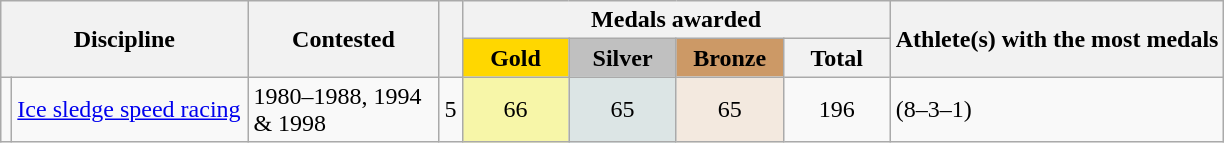<table class="wikitable">
<tr>
<th rowspan=2 colspan=2>Discipline</th>
<th rowspan=2 width=120px>Contested</th>
<th rowspan=2></th>
<th colspan=4>Medals awarded</th>
<th rowspan=2>Athlete(s) with the most medals</th>
</tr>
<tr>
<th style="background:gold; width:4em;">Gold</th>
<th style="background:silver; width:4em;">Silver</th>
<th style="background:#cc9966; width:4em;">Bronze</th>
<th style="width:4em;">Total</th>
</tr>
<tr>
<td></td>
<td width=150px><a href='#'>Ice sledge speed racing</a></td>
<td>1980–1988, 1994 & 1998</td>
<td align=center>5</td>
<td align=center bgcolor="#F7F6A8">66</td>
<td align=center bgcolor="#DCE5E5">65</td>
<td align=center bgcolor="#F3E9DF">65</td>
<td align=center>196</td>
<td> (8–3–1)</td>
</tr>
</table>
